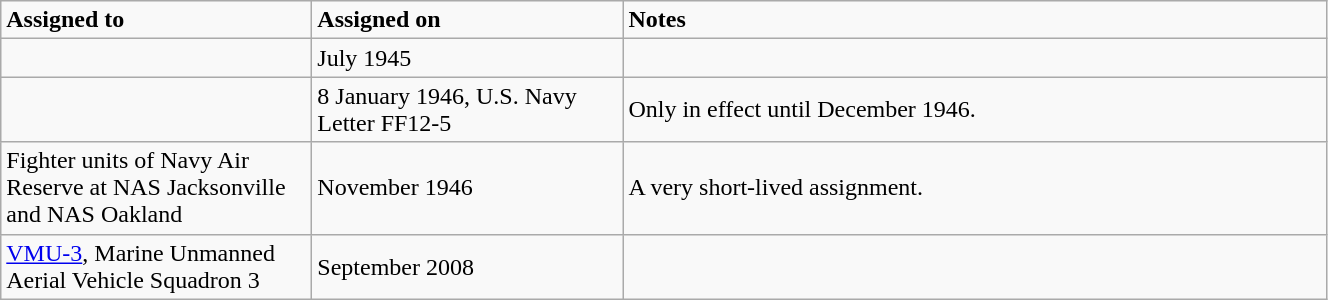<table class="wikitable" style="width: 70%;">
<tr>
<td style="width: 200px;"><strong>Assigned to</strong></td>
<td style="width: 200px;"><strong>Assigned on</strong></td>
<td><strong>Notes</strong></td>
</tr>
<tr>
<td></td>
<td>July 1945</td>
<td></td>
</tr>
<tr>
<td></td>
<td>8 January 1946, U.S. Navy Letter FF12-5</td>
<td>Only in effect until December 1946.</td>
</tr>
<tr>
<td>Fighter units of Navy Air Reserve at NAS Jacksonville and NAS Oakland</td>
<td>November 1946</td>
<td>A very short-lived assignment.</td>
</tr>
<tr>
<td><a href='#'>VMU-3</a>, Marine Unmanned Aerial Vehicle Squadron 3</td>
<td>September 2008</td>
<td></td>
</tr>
</table>
